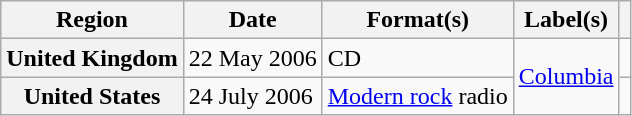<table class="wikitable plainrowheaders">
<tr>
<th scope="col">Region</th>
<th scope="col">Date</th>
<th scope="col">Format(s)</th>
<th scope="col">Label(s)</th>
<th scope="col"></th>
</tr>
<tr>
<th scope="row">United Kingdom</th>
<td>22 May 2006</td>
<td>CD</td>
<td rowspan="2"><a href='#'>Columbia</a></td>
<td></td>
</tr>
<tr>
<th scope="row">United States</th>
<td>24 July 2006</td>
<td><a href='#'>Modern rock</a> radio</td>
<td></td>
</tr>
</table>
